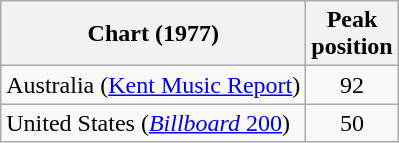<table class="wikitable">
<tr>
<th>Chart (1977)</th>
<th>Peak<br>position</th>
</tr>
<tr>
<td>Australia (<a href='#'>Kent Music Report</a>)</td>
<td style="text-align:center;">92</td>
</tr>
<tr>
<td>United States (<a href='#'><em>Billboard</em> 200</a>)</td>
<td style="text-align:center;">50</td>
</tr>
</table>
